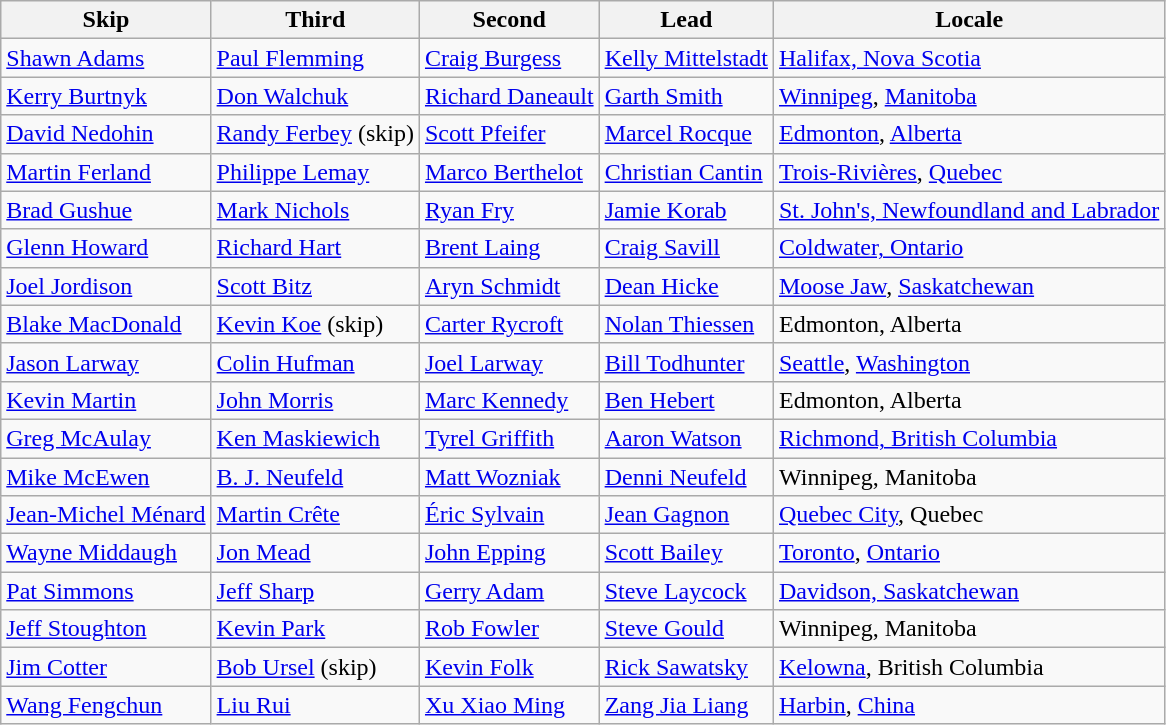<table class="wikitable">
<tr>
<th>Skip</th>
<th>Third</th>
<th>Second</th>
<th>Lead</th>
<th>Locale</th>
</tr>
<tr>
<td><a href='#'>Shawn Adams</a></td>
<td><a href='#'>Paul Flemming</a></td>
<td><a href='#'>Craig Burgess</a></td>
<td><a href='#'>Kelly Mittelstadt</a></td>
<td> <a href='#'>Halifax, Nova Scotia</a></td>
</tr>
<tr>
<td><a href='#'>Kerry Burtnyk</a></td>
<td><a href='#'>Don Walchuk</a></td>
<td><a href='#'>Richard Daneault</a></td>
<td><a href='#'>Garth Smith</a></td>
<td> <a href='#'>Winnipeg</a>, <a href='#'>Manitoba</a></td>
</tr>
<tr>
<td><a href='#'>David Nedohin</a></td>
<td><a href='#'>Randy Ferbey</a> (skip)</td>
<td><a href='#'>Scott Pfeifer</a></td>
<td><a href='#'>Marcel Rocque</a></td>
<td> <a href='#'>Edmonton</a>, <a href='#'>Alberta</a></td>
</tr>
<tr>
<td><a href='#'>Martin Ferland</a></td>
<td><a href='#'>Philippe Lemay</a></td>
<td><a href='#'>Marco Berthelot</a></td>
<td><a href='#'>Christian Cantin</a></td>
<td> <a href='#'>Trois-Rivières</a>, <a href='#'>Quebec</a></td>
</tr>
<tr>
<td><a href='#'>Brad Gushue</a></td>
<td><a href='#'>Mark Nichols</a></td>
<td><a href='#'>Ryan Fry</a></td>
<td><a href='#'>Jamie Korab</a></td>
<td> <a href='#'>St. John's, Newfoundland and Labrador</a></td>
</tr>
<tr>
<td><a href='#'>Glenn Howard</a></td>
<td><a href='#'>Richard Hart</a></td>
<td><a href='#'>Brent Laing</a></td>
<td><a href='#'>Craig Savill</a></td>
<td> <a href='#'>Coldwater, Ontario</a></td>
</tr>
<tr>
<td><a href='#'>Joel Jordison</a></td>
<td><a href='#'>Scott Bitz</a></td>
<td><a href='#'>Aryn Schmidt</a></td>
<td><a href='#'>Dean Hicke</a></td>
<td> <a href='#'>Moose Jaw</a>, <a href='#'>Saskatchewan</a></td>
</tr>
<tr>
<td><a href='#'>Blake MacDonald</a></td>
<td><a href='#'>Kevin Koe</a> (skip)</td>
<td><a href='#'>Carter Rycroft</a></td>
<td><a href='#'>Nolan Thiessen</a></td>
<td> Edmonton, Alberta</td>
</tr>
<tr>
<td><a href='#'>Jason Larway</a></td>
<td><a href='#'>Colin Hufman</a></td>
<td><a href='#'>Joel Larway</a></td>
<td><a href='#'>Bill Todhunter</a></td>
<td> <a href='#'>Seattle</a>, <a href='#'>Washington</a></td>
</tr>
<tr>
<td><a href='#'>Kevin Martin</a></td>
<td><a href='#'>John Morris</a></td>
<td><a href='#'>Marc Kennedy</a></td>
<td><a href='#'>Ben Hebert</a></td>
<td> Edmonton, Alberta</td>
</tr>
<tr>
<td><a href='#'>Greg McAulay</a></td>
<td><a href='#'>Ken Maskiewich</a></td>
<td><a href='#'>Tyrel Griffith</a></td>
<td><a href='#'>Aaron Watson</a></td>
<td> <a href='#'>Richmond, British Columbia</a></td>
</tr>
<tr>
<td><a href='#'>Mike McEwen</a></td>
<td><a href='#'>B. J. Neufeld</a></td>
<td><a href='#'>Matt Wozniak</a></td>
<td><a href='#'>Denni Neufeld</a></td>
<td> Winnipeg, Manitoba</td>
</tr>
<tr>
<td><a href='#'>Jean-Michel Ménard</a></td>
<td><a href='#'>Martin Crête</a></td>
<td><a href='#'>Éric Sylvain</a></td>
<td><a href='#'>Jean Gagnon</a></td>
<td> <a href='#'>Quebec City</a>, Quebec</td>
</tr>
<tr>
<td><a href='#'>Wayne Middaugh</a></td>
<td><a href='#'>Jon Mead</a></td>
<td><a href='#'>John Epping</a></td>
<td><a href='#'>Scott Bailey</a></td>
<td> <a href='#'>Toronto</a>, <a href='#'>Ontario</a></td>
</tr>
<tr>
<td><a href='#'>Pat Simmons</a></td>
<td><a href='#'>Jeff Sharp</a></td>
<td><a href='#'>Gerry Adam</a></td>
<td><a href='#'>Steve Laycock</a></td>
<td> <a href='#'>Davidson, Saskatchewan</a></td>
</tr>
<tr>
<td><a href='#'>Jeff Stoughton</a></td>
<td><a href='#'>Kevin Park</a></td>
<td><a href='#'>Rob Fowler</a></td>
<td><a href='#'>Steve Gould</a></td>
<td> Winnipeg, Manitoba</td>
</tr>
<tr>
<td><a href='#'>Jim Cotter</a></td>
<td><a href='#'>Bob Ursel</a> (skip)</td>
<td><a href='#'>Kevin Folk</a></td>
<td><a href='#'>Rick Sawatsky</a></td>
<td> <a href='#'>Kelowna</a>, British Columbia</td>
</tr>
<tr>
<td><a href='#'>Wang Fengchun</a></td>
<td><a href='#'>Liu Rui</a></td>
<td><a href='#'>Xu Xiao Ming</a></td>
<td><a href='#'>Zang Jia Liang</a></td>
<td> <a href='#'>Harbin</a>, <a href='#'>China</a></td>
</tr>
</table>
